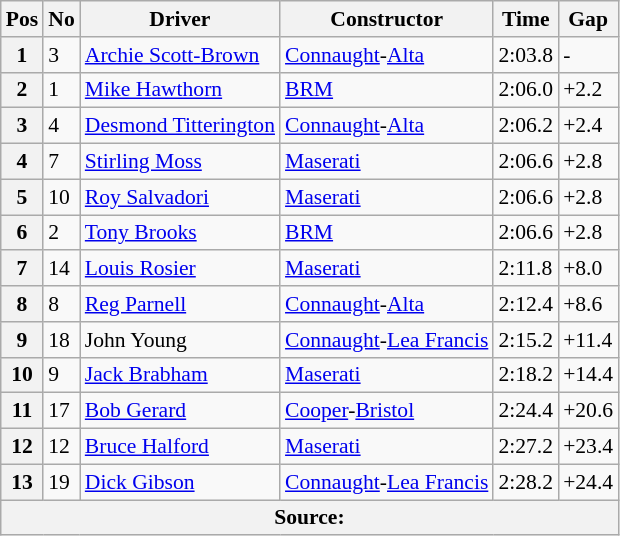<table class="wikitable" style="font-size: 90%;">
<tr>
<th>Pos</th>
<th>No</th>
<th>Driver</th>
<th>Constructor</th>
<th>Time</th>
<th>Gap</th>
</tr>
<tr>
<th>1</th>
<td>3</td>
<td> <a href='#'>Archie Scott-Brown</a></td>
<td><a href='#'>Connaught</a>-<a href='#'>Alta</a></td>
<td>2:03.8</td>
<td>-</td>
</tr>
<tr>
<th>2</th>
<td>1</td>
<td> <a href='#'>Mike Hawthorn</a></td>
<td><a href='#'>BRM</a></td>
<td>2:06.0</td>
<td>+2.2</td>
</tr>
<tr>
<th>3</th>
<td>4</td>
<td> <a href='#'>Desmond Titterington</a></td>
<td><a href='#'>Connaught</a>-<a href='#'>Alta</a></td>
<td>2:06.2</td>
<td>+2.4</td>
</tr>
<tr>
<th>4</th>
<td>7</td>
<td> <a href='#'>Stirling Moss</a></td>
<td><a href='#'>Maserati</a></td>
<td>2:06.6</td>
<td>+2.8</td>
</tr>
<tr>
<th>5</th>
<td>10</td>
<td> <a href='#'>Roy Salvadori</a></td>
<td><a href='#'>Maserati</a></td>
<td>2:06.6</td>
<td>+2.8</td>
</tr>
<tr>
<th>6</th>
<td>2</td>
<td> <a href='#'>Tony Brooks</a></td>
<td><a href='#'>BRM</a></td>
<td>2:06.6</td>
<td>+2.8</td>
</tr>
<tr>
<th>7</th>
<td>14</td>
<td> <a href='#'>Louis Rosier</a></td>
<td><a href='#'>Maserati</a></td>
<td>2:11.8</td>
<td>+8.0</td>
</tr>
<tr>
<th>8</th>
<td>8</td>
<td> <a href='#'>Reg Parnell</a></td>
<td><a href='#'>Connaught</a>-<a href='#'>Alta</a></td>
<td>2:12.4</td>
<td>+8.6</td>
</tr>
<tr>
<th>9</th>
<td>18</td>
<td> John Young</td>
<td><a href='#'>Connaught</a>-<a href='#'>Lea Francis</a></td>
<td>2:15.2</td>
<td>+11.4</td>
</tr>
<tr>
<th>10</th>
<td>9</td>
<td> <a href='#'>Jack Brabham</a></td>
<td><a href='#'>Maserati</a></td>
<td>2:18.2</td>
<td>+14.4</td>
</tr>
<tr>
<th>11</th>
<td>17</td>
<td> <a href='#'>Bob Gerard</a></td>
<td><a href='#'>Cooper</a>-<a href='#'>Bristol</a></td>
<td>2:24.4</td>
<td>+20.6</td>
</tr>
<tr>
<th>12</th>
<td>12</td>
<td> <a href='#'>Bruce Halford</a></td>
<td><a href='#'>Maserati</a></td>
<td>2:27.2</td>
<td>+23.4</td>
</tr>
<tr>
<th>13</th>
<td>19</td>
<td> <a href='#'>Dick Gibson</a></td>
<td><a href='#'>Connaught</a>-<a href='#'>Lea Francis</a></td>
<td>2:28.2</td>
<td>+24.4</td>
</tr>
<tr>
<th colspan=6>Source:</th>
</tr>
</table>
